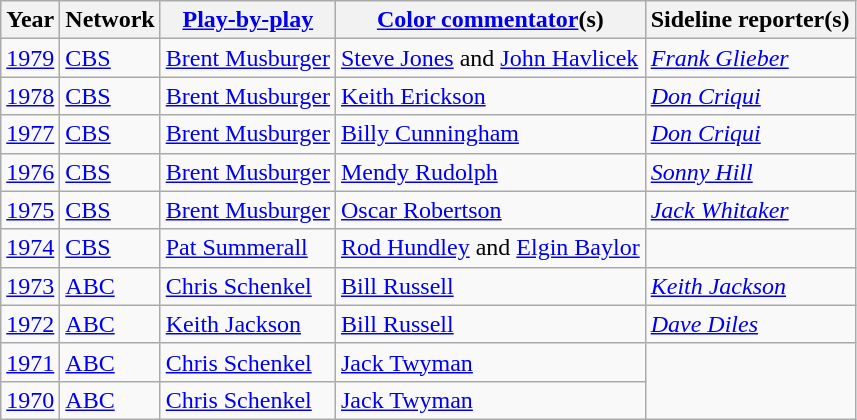<table class=wikitable>
<tr>
<th>Year</th>
<th>Network</th>
<th><a href='#'>Play-by-play</a></th>
<th><a href='#'>Color commentator</a>(s)</th>
<th>Sideline reporter(s)</th>
</tr>
<tr>
<td><a href='#'>1979</a></td>
<td><a href='#'>CBS</a></td>
<td><a href='#'>Brent Musburger</a></td>
<td><a href='#'>Steve Jones</a> and <a href='#'>John Havlicek</a></td>
<td><em><a href='#'>Frank Glieber</a></em></td>
</tr>
<tr>
<td><a href='#'>1978</a></td>
<td><a href='#'>CBS</a></td>
<td><a href='#'>Brent Musburger</a></td>
<td><a href='#'>Keith Erickson</a></td>
<td><em><a href='#'>Don Criqui</a></em></td>
</tr>
<tr>
<td><a href='#'>1977</a></td>
<td><a href='#'>CBS</a></td>
<td><a href='#'>Brent Musburger</a></td>
<td><a href='#'>Billy Cunningham</a></td>
<td><em><a href='#'>Don Criqui</a></em></td>
</tr>
<tr>
<td><a href='#'>1976</a></td>
<td><a href='#'>CBS</a></td>
<td><a href='#'>Brent Musburger</a></td>
<td><a href='#'>Mendy Rudolph</a></td>
<td><em><a href='#'>Sonny Hill</a></em></td>
</tr>
<tr>
<td><a href='#'>1975</a></td>
<td><a href='#'>CBS</a></td>
<td><a href='#'>Brent Musburger</a></td>
<td><a href='#'>Oscar Robertson</a></td>
<td><em><a href='#'>Jack Whitaker</a></em></td>
</tr>
<tr>
<td><a href='#'>1974</a></td>
<td><a href='#'>CBS</a></td>
<td><a href='#'>Pat Summerall</a></td>
<td><a href='#'>Rod Hundley</a> and <a href='#'>Elgin Baylor</a></td>
</tr>
<tr>
<td><a href='#'>1973</a></td>
<td><a href='#'>ABC</a></td>
<td><a href='#'>Chris Schenkel</a></td>
<td><a href='#'>Bill Russell</a></td>
<td><em><a href='#'>Keith Jackson</a></em></td>
</tr>
<tr>
<td><a href='#'>1972</a></td>
<td><a href='#'>ABC</a></td>
<td><a href='#'>Keith Jackson</a></td>
<td><a href='#'>Bill Russell</a></td>
<td><em><a href='#'>Dave Diles</a></em></td>
</tr>
<tr>
<td><a href='#'>1971</a></td>
<td><a href='#'>ABC</a></td>
<td><a href='#'>Chris Schenkel</a></td>
<td><a href='#'>Jack Twyman</a></td>
</tr>
<tr>
<td><a href='#'>1970</a></td>
<td><a href='#'>ABC</a></td>
<td><a href='#'>Chris Schenkel</a></td>
<td><a href='#'>Jack Twyman</a></td>
</tr>
</table>
